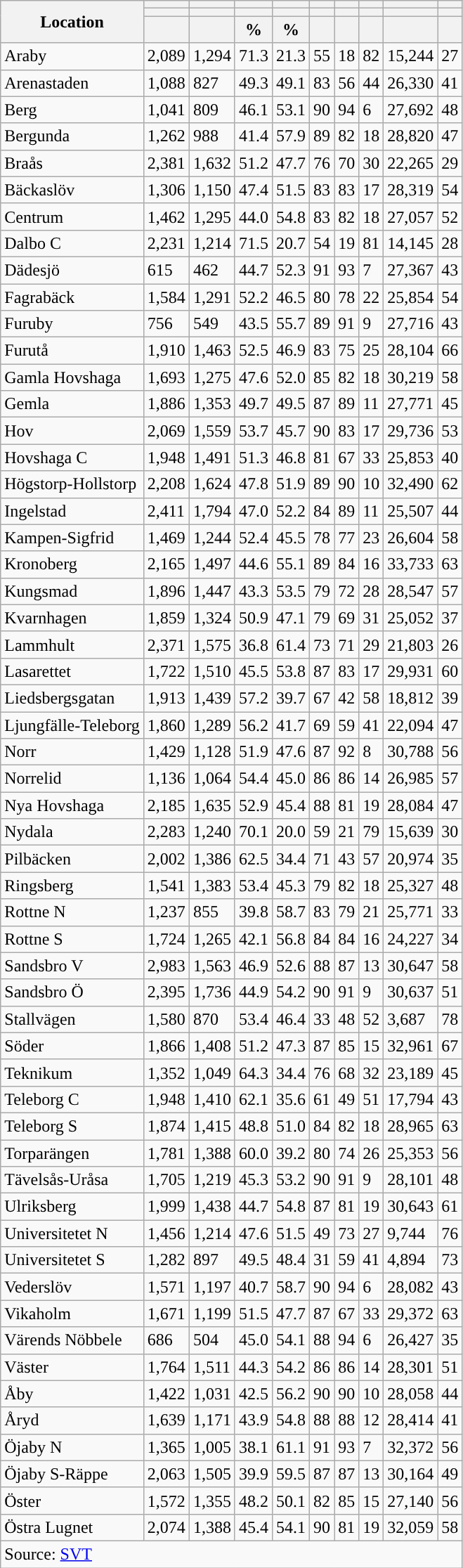<table role="presentation" class="wikitable sortable mw-collapsible mw-collapsed">
<tr>
<th rowspan="3">Location</th>
<th></th>
<th></th>
<th></th>
<th></th>
<th></th>
<th></th>
<th></th>
<th></th>
<th></th>
</tr>
<tr>
<th></th>
<th></th>
<th style="background:"></th>
<th style="background:"></th>
<th></th>
<th></th>
<th></th>
<th></th>
<th></th>
</tr>
<tr>
<th data-sort-type="number"></th>
<th data-sort-type="number"></th>
<th data-sort-type="number">%</th>
<th data-sort-type="number">%</th>
<th data-sort-type="number"></th>
<th data-sort-type="number"></th>
<th data-sort-type="number"></th>
<th data-sort-type="number"></th>
<th data-sort-type="number"></th>
</tr>
<tr>
<td align="left">Araby</td>
<td>2,089</td>
<td>1,294</td>
<td>71.3</td>
<td>21.3</td>
<td>55</td>
<td>18</td>
<td>82</td>
<td>15,244</td>
<td>27</td>
</tr>
<tr>
<td align="left">Arenastaden</td>
<td>1,088</td>
<td>827</td>
<td>49.3</td>
<td>49.1</td>
<td>83</td>
<td>56</td>
<td>44</td>
<td>26,330</td>
<td>41</td>
</tr>
<tr>
<td align="left">Berg</td>
<td>1,041</td>
<td>809</td>
<td>46.1</td>
<td>53.1</td>
<td>90</td>
<td>94</td>
<td>6</td>
<td>27,692</td>
<td>48</td>
</tr>
<tr>
<td align="left">Bergunda</td>
<td>1,262</td>
<td>988</td>
<td>41.4</td>
<td>57.9</td>
<td>89</td>
<td>82</td>
<td>18</td>
<td>28,820</td>
<td>47</td>
</tr>
<tr>
<td align="left">Braås</td>
<td>2,381</td>
<td>1,632</td>
<td>51.2</td>
<td>47.7</td>
<td>76</td>
<td>70</td>
<td>30</td>
<td>22,265</td>
<td>29</td>
</tr>
<tr>
<td align="left">Bäckaslöv</td>
<td>1,306</td>
<td>1,150</td>
<td>47.4</td>
<td>51.5</td>
<td>83</td>
<td>83</td>
<td>17</td>
<td>28,319</td>
<td>54</td>
</tr>
<tr>
<td align="left">Centrum</td>
<td>1,462</td>
<td>1,295</td>
<td>44.0</td>
<td>54.8</td>
<td>83</td>
<td>82</td>
<td>18</td>
<td>27,057</td>
<td>52</td>
</tr>
<tr>
<td align="left">Dalbo C</td>
<td>2,231</td>
<td>1,214</td>
<td>71.5</td>
<td>20.7</td>
<td>54</td>
<td>19</td>
<td>81</td>
<td>14,145</td>
<td>28</td>
</tr>
<tr>
<td align="left">Dädesjö</td>
<td>615</td>
<td>462</td>
<td>44.7</td>
<td>52.3</td>
<td>91</td>
<td>93</td>
<td>7</td>
<td>27,367</td>
<td>43</td>
</tr>
<tr>
<td align="left">Fagrabäck</td>
<td>1,584</td>
<td>1,291</td>
<td>52.2</td>
<td>46.5</td>
<td>80</td>
<td>78</td>
<td>22</td>
<td>25,854</td>
<td>54</td>
</tr>
<tr>
<td align="left">Furuby</td>
<td>756</td>
<td>549</td>
<td>43.5</td>
<td>55.7</td>
<td>89</td>
<td>91</td>
<td>9</td>
<td>27,716</td>
<td>43</td>
</tr>
<tr>
<td align="left">Furutå</td>
<td>1,910</td>
<td>1,463</td>
<td>52.5</td>
<td>46.9</td>
<td>83</td>
<td>75</td>
<td>25</td>
<td>28,104</td>
<td>66</td>
</tr>
<tr>
<td align="left">Gamla Hovshaga</td>
<td>1,693</td>
<td>1,275</td>
<td>47.6</td>
<td>52.0</td>
<td>85</td>
<td>82</td>
<td>18</td>
<td>30,219</td>
<td>58</td>
</tr>
<tr>
<td align="left">Gemla</td>
<td>1,886</td>
<td>1,353</td>
<td>49.7</td>
<td>49.5</td>
<td>87</td>
<td>89</td>
<td>11</td>
<td>27,771</td>
<td>45</td>
</tr>
<tr>
<td align="left">Hov</td>
<td>2,069</td>
<td>1,559</td>
<td>53.7</td>
<td>45.7</td>
<td>90</td>
<td>83</td>
<td>17</td>
<td>29,736</td>
<td>53</td>
</tr>
<tr>
<td align="left">Hovshaga C</td>
<td>1,948</td>
<td>1,491</td>
<td>51.3</td>
<td>46.8</td>
<td>81</td>
<td>67</td>
<td>33</td>
<td>25,853</td>
<td>40</td>
</tr>
<tr>
<td align="left">Högstorp-Hollstorp</td>
<td>2,208</td>
<td>1,624</td>
<td>47.8</td>
<td>51.9</td>
<td>89</td>
<td>90</td>
<td>10</td>
<td>32,490</td>
<td>62</td>
</tr>
<tr>
<td align="left">Ingelstad</td>
<td>2,411</td>
<td>1,794</td>
<td>47.0</td>
<td>52.2</td>
<td>84</td>
<td>89</td>
<td>11</td>
<td>25,507</td>
<td>44</td>
</tr>
<tr>
<td align="left">Kampen-Sigfrid</td>
<td>1,469</td>
<td>1,244</td>
<td>52.4</td>
<td>45.5</td>
<td>78</td>
<td>77</td>
<td>23</td>
<td>26,604</td>
<td>58</td>
</tr>
<tr>
<td align="left">Kronoberg</td>
<td>2,165</td>
<td>1,497</td>
<td>44.6</td>
<td>55.1</td>
<td>89</td>
<td>84</td>
<td>16</td>
<td>33,733</td>
<td>63</td>
</tr>
<tr>
<td align="left">Kungsmad</td>
<td>1,896</td>
<td>1,447</td>
<td>43.3</td>
<td>53.5</td>
<td>79</td>
<td>72</td>
<td>28</td>
<td>28,547</td>
<td>57</td>
</tr>
<tr>
<td align="left">Kvarnhagen</td>
<td>1,859</td>
<td>1,324</td>
<td>50.9</td>
<td>47.1</td>
<td>79</td>
<td>69</td>
<td>31</td>
<td>25,052</td>
<td>37</td>
</tr>
<tr>
<td align="left">Lammhult</td>
<td>2,371</td>
<td>1,575</td>
<td>36.8</td>
<td>61.4</td>
<td>73</td>
<td>71</td>
<td>29</td>
<td>21,803</td>
<td>26</td>
</tr>
<tr>
<td align="left">Lasarettet</td>
<td>1,722</td>
<td>1,510</td>
<td>45.5</td>
<td>53.8</td>
<td>87</td>
<td>83</td>
<td>17</td>
<td>29,931</td>
<td>60</td>
</tr>
<tr>
<td align="left">Liedsbergsgatan</td>
<td>1,913</td>
<td>1,439</td>
<td>57.2</td>
<td>39.7</td>
<td>67</td>
<td>42</td>
<td>58</td>
<td>18,812</td>
<td>39</td>
</tr>
<tr>
<td align="left">Ljungfälle-Teleborg</td>
<td>1,860</td>
<td>1,289</td>
<td>56.2</td>
<td>41.7</td>
<td>69</td>
<td>59</td>
<td>41</td>
<td>22,094</td>
<td>47</td>
</tr>
<tr>
<td align="left">Norr</td>
<td>1,429</td>
<td>1,128</td>
<td>51.9</td>
<td>47.6</td>
<td>87</td>
<td>92</td>
<td>8</td>
<td>30,788</td>
<td>56</td>
</tr>
<tr>
<td align="left">Norrelid</td>
<td>1,136</td>
<td>1,064</td>
<td>54.4</td>
<td>45.0</td>
<td>86</td>
<td>86</td>
<td>14</td>
<td>26,985</td>
<td>57</td>
</tr>
<tr>
<td align="left">Nya Hovshaga</td>
<td>2,185</td>
<td>1,635</td>
<td>52.9</td>
<td>45.4</td>
<td>88</td>
<td>81</td>
<td>19</td>
<td>28,084</td>
<td>47</td>
</tr>
<tr>
<td align="left">Nydala</td>
<td>2,283</td>
<td>1,240</td>
<td>70.1</td>
<td>20.0</td>
<td>59</td>
<td>21</td>
<td>79</td>
<td>15,639</td>
<td>30</td>
</tr>
<tr>
<td align="left">Pilbäcken</td>
<td>2,002</td>
<td>1,386</td>
<td>62.5</td>
<td>34.4</td>
<td>71</td>
<td>43</td>
<td>57</td>
<td>20,974</td>
<td>35</td>
</tr>
<tr>
<td align="left">Ringsberg</td>
<td>1,541</td>
<td>1,383</td>
<td>53.4</td>
<td>45.3</td>
<td>79</td>
<td>82</td>
<td>18</td>
<td>25,327</td>
<td>48</td>
</tr>
<tr>
<td align="left">Rottne N</td>
<td>1,237</td>
<td>855</td>
<td>39.8</td>
<td>58.7</td>
<td>83</td>
<td>79</td>
<td>21</td>
<td>25,771</td>
<td>33</td>
</tr>
<tr>
<td align="left">Rottne S</td>
<td>1,724</td>
<td>1,265</td>
<td>42.1</td>
<td>56.8</td>
<td>84</td>
<td>84</td>
<td>16</td>
<td>24,227</td>
<td>34</td>
</tr>
<tr>
<td align="left">Sandsbro V</td>
<td>2,983</td>
<td>1,563</td>
<td>46.9</td>
<td>52.6</td>
<td>88</td>
<td>87</td>
<td>13</td>
<td>30,647</td>
<td>58</td>
</tr>
<tr>
<td align="left">Sandsbro Ö</td>
<td>2,395</td>
<td>1,736</td>
<td>44.9</td>
<td>54.2</td>
<td>90</td>
<td>91</td>
<td>9</td>
<td>30,637</td>
<td>51</td>
</tr>
<tr>
<td align="left">Stallvägen</td>
<td>1,580</td>
<td>870</td>
<td>53.4</td>
<td>46.4</td>
<td>33</td>
<td>48</td>
<td>52</td>
<td>3,687</td>
<td>78</td>
</tr>
<tr>
<td align="left">Söder</td>
<td>1,866</td>
<td>1,408</td>
<td>51.2</td>
<td>47.3</td>
<td>87</td>
<td>85</td>
<td>15</td>
<td>32,961</td>
<td>67</td>
</tr>
<tr>
<td align="left">Teknikum</td>
<td>1,352</td>
<td>1,049</td>
<td>64.3</td>
<td>34.4</td>
<td>76</td>
<td>68</td>
<td>32</td>
<td>23,189</td>
<td>45</td>
</tr>
<tr>
<td align="left">Teleborg C</td>
<td>1,948</td>
<td>1,410</td>
<td>62.1</td>
<td>35.6</td>
<td>61</td>
<td>49</td>
<td>51</td>
<td>17,794</td>
<td>43</td>
</tr>
<tr>
<td align="left">Teleborg S</td>
<td>1,874</td>
<td>1,415</td>
<td>48.8</td>
<td>51.0</td>
<td>84</td>
<td>82</td>
<td>18</td>
<td>28,965</td>
<td>63</td>
</tr>
<tr>
<td align="left">Torparängen</td>
<td>1,781</td>
<td>1,388</td>
<td>60.0</td>
<td>39.2</td>
<td>80</td>
<td>74</td>
<td>26</td>
<td>25,353</td>
<td>56</td>
</tr>
<tr>
<td align="left">Tävelsås-Uråsa</td>
<td>1,705</td>
<td>1,219</td>
<td>45.3</td>
<td>53.2</td>
<td>90</td>
<td>91</td>
<td>9</td>
<td>28,101</td>
<td>48</td>
</tr>
<tr>
<td align="left">Ulriksberg</td>
<td>1,999</td>
<td>1,438</td>
<td>44.7</td>
<td>54.8</td>
<td>87</td>
<td>81</td>
<td>19</td>
<td>30,643</td>
<td>61</td>
</tr>
<tr>
<td align="left">Universitetet N</td>
<td>1,456</td>
<td>1,214</td>
<td>47.6</td>
<td>51.5</td>
<td>49</td>
<td>73</td>
<td>27</td>
<td>9,744</td>
<td>76</td>
</tr>
<tr>
<td align="left">Universitetet S</td>
<td>1,282</td>
<td>897</td>
<td>49.5</td>
<td>48.4</td>
<td>31</td>
<td>59</td>
<td>41</td>
<td>4,894</td>
<td>73</td>
</tr>
<tr>
<td align="left">Vederslöv</td>
<td>1,571</td>
<td>1,197</td>
<td>40.7</td>
<td>58.7</td>
<td>90</td>
<td>94</td>
<td>6</td>
<td>28,082</td>
<td>43</td>
</tr>
<tr>
<td align="left">Vikaholm</td>
<td>1,671</td>
<td>1,199</td>
<td>51.5</td>
<td>47.7</td>
<td>87</td>
<td>67</td>
<td>33</td>
<td>29,372</td>
<td>63</td>
</tr>
<tr>
<td align="left">Värends Nöbbele</td>
<td>686</td>
<td>504</td>
<td>45.0</td>
<td>54.1</td>
<td>88</td>
<td>94</td>
<td>6</td>
<td>26,427</td>
<td>35</td>
</tr>
<tr>
<td align="left">Väster</td>
<td>1,764</td>
<td>1,511</td>
<td>44.3</td>
<td>54.2</td>
<td>86</td>
<td>86</td>
<td>14</td>
<td>28,301</td>
<td>51</td>
</tr>
<tr>
<td align="left">Åby</td>
<td>1,422</td>
<td>1,031</td>
<td>42.5</td>
<td>56.2</td>
<td>90</td>
<td>90</td>
<td>10</td>
<td>28,058</td>
<td>44</td>
</tr>
<tr>
<td align="left">Åryd</td>
<td>1,639</td>
<td>1,171</td>
<td>43.9</td>
<td>54.8</td>
<td>88</td>
<td>88</td>
<td>12</td>
<td>28,414</td>
<td>41</td>
</tr>
<tr>
<td align="left">Öjaby N</td>
<td>1,365</td>
<td>1,005</td>
<td>38.1</td>
<td>61.1</td>
<td>91</td>
<td>93</td>
<td>7</td>
<td>32,372</td>
<td>56</td>
</tr>
<tr>
<td align="left">Öjaby S-Räppe</td>
<td>2,063</td>
<td>1,505</td>
<td>39.9</td>
<td>59.5</td>
<td>87</td>
<td>87</td>
<td>13</td>
<td>30,164</td>
<td>49</td>
</tr>
<tr>
<td align="left">Öster</td>
<td>1,572</td>
<td>1,355</td>
<td>48.2</td>
<td>50.1</td>
<td>82</td>
<td>85</td>
<td>15</td>
<td>27,140</td>
<td>56</td>
</tr>
<tr>
<td align="left">Östra Lugnet</td>
<td>2,074</td>
<td>1,388</td>
<td>45.4</td>
<td>54.1</td>
<td>90</td>
<td>81</td>
<td>19</td>
<td>32,059</td>
<td>58</td>
</tr>
<tr>
<td colspan="10" align="left">Source: <a href='#'>SVT</a></td>
</tr>
</table>
